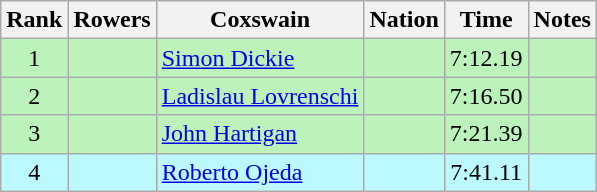<table class="wikitable sortable" style="text-align:center">
<tr>
<th>Rank</th>
<th>Rowers</th>
<th>Coxswain</th>
<th>Nation</th>
<th>Time</th>
<th>Notes</th>
</tr>
<tr bgcolor=bbf3bb>
<td>1</td>
<td align=left></td>
<td align=left><a href='#'>Simon Dickie</a></td>
<td align=left></td>
<td>7:12.19</td>
<td></td>
</tr>
<tr bgcolor=bbf3bb>
<td>2</td>
<td align=left></td>
<td align=left><a href='#'>Ladislau Lovrenschi</a></td>
<td align=left></td>
<td>7:16.50</td>
<td></td>
</tr>
<tr bgcolor=bbf3bb>
<td>3</td>
<td align=left></td>
<td align=left><a href='#'>John Hartigan</a></td>
<td align=left></td>
<td>7:21.39</td>
<td></td>
</tr>
<tr bgcolor=bbf9ff>
<td>4</td>
<td align=left></td>
<td align=left><a href='#'>Roberto Ojeda</a></td>
<td align=left></td>
<td>7:41.11</td>
<td></td>
</tr>
</table>
